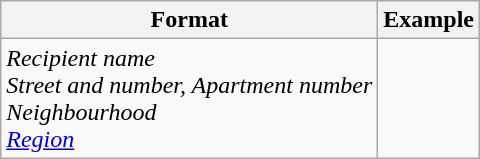<table class="wikitable">
<tr>
<th>Format</th>
<th>Example</th>
</tr>
<tr>
<td><em>Recipient name</em> <br> <em>Street and number, Apartment number</em> <br> <em>Neighbourhood</em> <br> <em><a href='#'>Region</a></em></td>
<td></td>
</tr>
</table>
